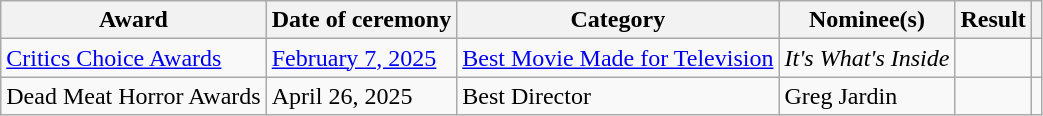<table class="wikitable plainrowheaders sortable">
<tr>
<th scope="col">Award</th>
<th scope="col">Date of ceremony</th>
<th scope="col">Category</th>
<th scope="col">Nominee(s)</th>
<th scope="col">Result</th>
<th scope="col" class="unsortable"></th>
</tr>
<tr>
<td><a href='#'>Critics Choice Awards</a></td>
<td><a href='#'>February 7, 2025</a></td>
<td><a href='#'>Best Movie Made for Television</a></td>
<td><em>It's What's Inside</em></td>
<td></td>
<td style="text-align:center"></td>
</tr>
<tr>
<td>Dead Meat Horror Awards</td>
<td>April 26, 2025</td>
<td>Best Director</td>
<td>Greg Jardin</td>
<td></td>
<td></td>
</tr>
</table>
